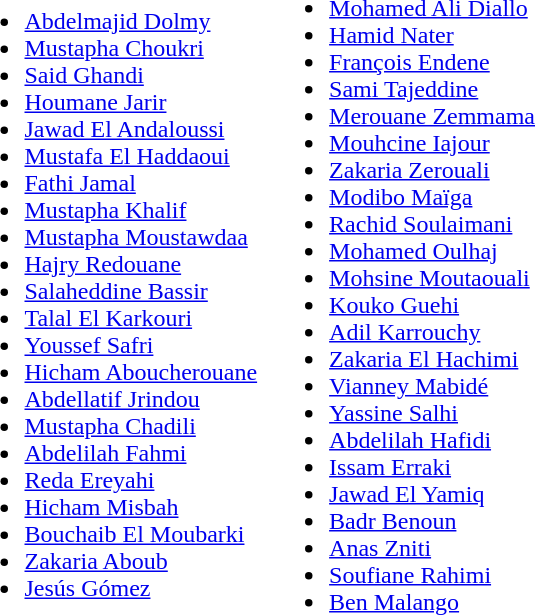<table>
<tr>
<td><br><ul><li> <a href='#'>Abdelmajid Dolmy</a></li><li> <a href='#'>Mustapha Choukri</a></li><li> <a href='#'>Said Ghandi</a></li><li> <a href='#'>Houmane Jarir</a></li><li> <a href='#'>Jawad El Andaloussi</a></li><li> <a href='#'>Mustafa El Haddaoui</a></li><li> <a href='#'>Fathi Jamal</a></li><li> <a href='#'>Mustapha Khalif</a></li><li> <a href='#'>Mustapha Moustawdaa</a></li><li> <a href='#'>Hajry Redouane</a></li><li> <a href='#'>Salaheddine Bassir</a></li><li> <a href='#'>Talal El Karkouri</a></li><li> <a href='#'>Youssef Safri</a></li><li> <a href='#'>Hicham Aboucherouane</a></li><li> <a href='#'>Abdellatif Jrindou</a></li><li> <a href='#'>Mustapha Chadili</a></li><li> <a href='#'>Abdelilah Fahmi</a></li><li> <a href='#'>Reda Ereyahi</a></li><li> <a href='#'>Hicham Misbah</a></li><li> <a href='#'>Bouchaib El Moubarki</a></li><li> <a href='#'>Zakaria Aboub</a></li><li> <a href='#'>Jesús Gómez</a></li></ul></td>
<td></td>
<td><br><ul><li> <a href='#'>Mohamed Ali Diallo</a></li><li> <a href='#'>Hamid Nater</a></li><li> <a href='#'>François Endene</a></li><li> <a href='#'>Sami Tajeddine</a></li><li> <a href='#'>Merouane Zemmama</a></li><li> <a href='#'>Mouhcine Iajour</a></li><li> <a href='#'>Zakaria Zerouali</a></li><li> <a href='#'>Modibo Maïga</a></li><li> <a href='#'>Rachid Soulaimani</a></li><li> <a href='#'>Mohamed Oulhaj</a></li><li> <a href='#'>Mohsine Moutaouali</a></li><li> <a href='#'>Kouko Guehi</a></li><li> <a href='#'>Adil Karrouchy</a></li><li> <a href='#'>Zakaria El Hachimi</a></li><li> <a href='#'>Vianney Mabidé</a></li><li> <a href='#'>Yassine Salhi</a></li><li> <a href='#'>Abdelilah Hafidi</a></li><li> <a href='#'>Issam Erraki</a></li><li> <a href='#'>Jawad El Yamiq</a></li><li> <a href='#'>Badr Benoun</a></li><li> <a href='#'>Anas Zniti</a></li><li> <a href='#'>Soufiane Rahimi</a></li><li> <a href='#'>Ben Malango</a></li></ul></td>
</tr>
</table>
